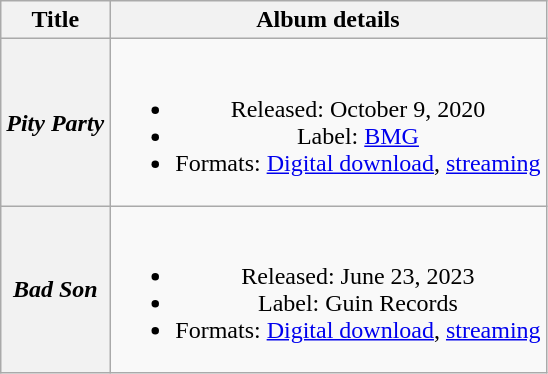<table class="wikitable plainrowheaders" style="text-align:center;">
<tr>
<th scope="col">Title</th>
<th scope="col">Album details</th>
</tr>
<tr>
<th scope="row"><em>Pity Party</em></th>
<td><br><ul><li>Released: October 9, 2020</li><li>Label: <a href='#'>BMG</a></li><li>Formats: <a href='#'>Digital download</a>, <a href='#'>streaming</a></li></ul></td>
</tr>
<tr>
<th scope="row"><em>Bad Son</em></th>
<td><br><ul><li>Released: June 23, 2023</li><li>Label: Guin Records</li><li>Formats: <a href='#'>Digital download</a>, <a href='#'>streaming</a></li></ul></td>
</tr>
</table>
